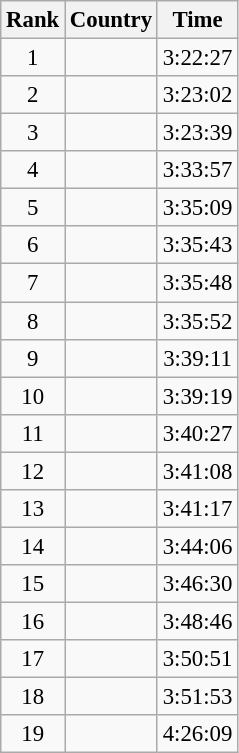<table class="wikitable sortable"  style="text-align:center; font-size:95%;">
<tr>
<th>Rank</th>
<th>Country</th>
<th>Time</th>
</tr>
<tr>
<td>1</td>
<td align=left></td>
<td>3:22:27</td>
</tr>
<tr>
<td>2</td>
<td align=left></td>
<td>3:23:02</td>
</tr>
<tr>
<td>3</td>
<td align=left></td>
<td>3:23:39</td>
</tr>
<tr>
<td>4</td>
<td align=left></td>
<td>3:33:57</td>
</tr>
<tr>
<td>5</td>
<td align=left></td>
<td>3:35:09</td>
</tr>
<tr>
<td>6</td>
<td align=left></td>
<td>3:35:43</td>
</tr>
<tr>
<td>7</td>
<td align=left></td>
<td>3:35:48</td>
</tr>
<tr>
<td>8</td>
<td align=left></td>
<td>3:35:52</td>
</tr>
<tr>
<td>9</td>
<td align=left></td>
<td>3:39:11</td>
</tr>
<tr>
<td>10</td>
<td align=left></td>
<td>3:39:19</td>
</tr>
<tr>
<td>11</td>
<td align=left></td>
<td>3:40:27</td>
</tr>
<tr>
<td>12</td>
<td align=left></td>
<td>3:41:08</td>
</tr>
<tr>
<td>13</td>
<td align=left></td>
<td>3:41:17</td>
</tr>
<tr>
<td>14</td>
<td align=left></td>
<td>3:44:06</td>
</tr>
<tr>
<td>15</td>
<td align=left></td>
<td>3:46:30</td>
</tr>
<tr>
<td>16</td>
<td align=left></td>
<td>3:48:46</td>
</tr>
<tr>
<td>17</td>
<td align=left></td>
<td>3:50:51</td>
</tr>
<tr>
<td>18</td>
<td align=left></td>
<td>3:51:53</td>
</tr>
<tr>
<td>19</td>
<td align=left></td>
<td>4:26:09</td>
</tr>
</table>
